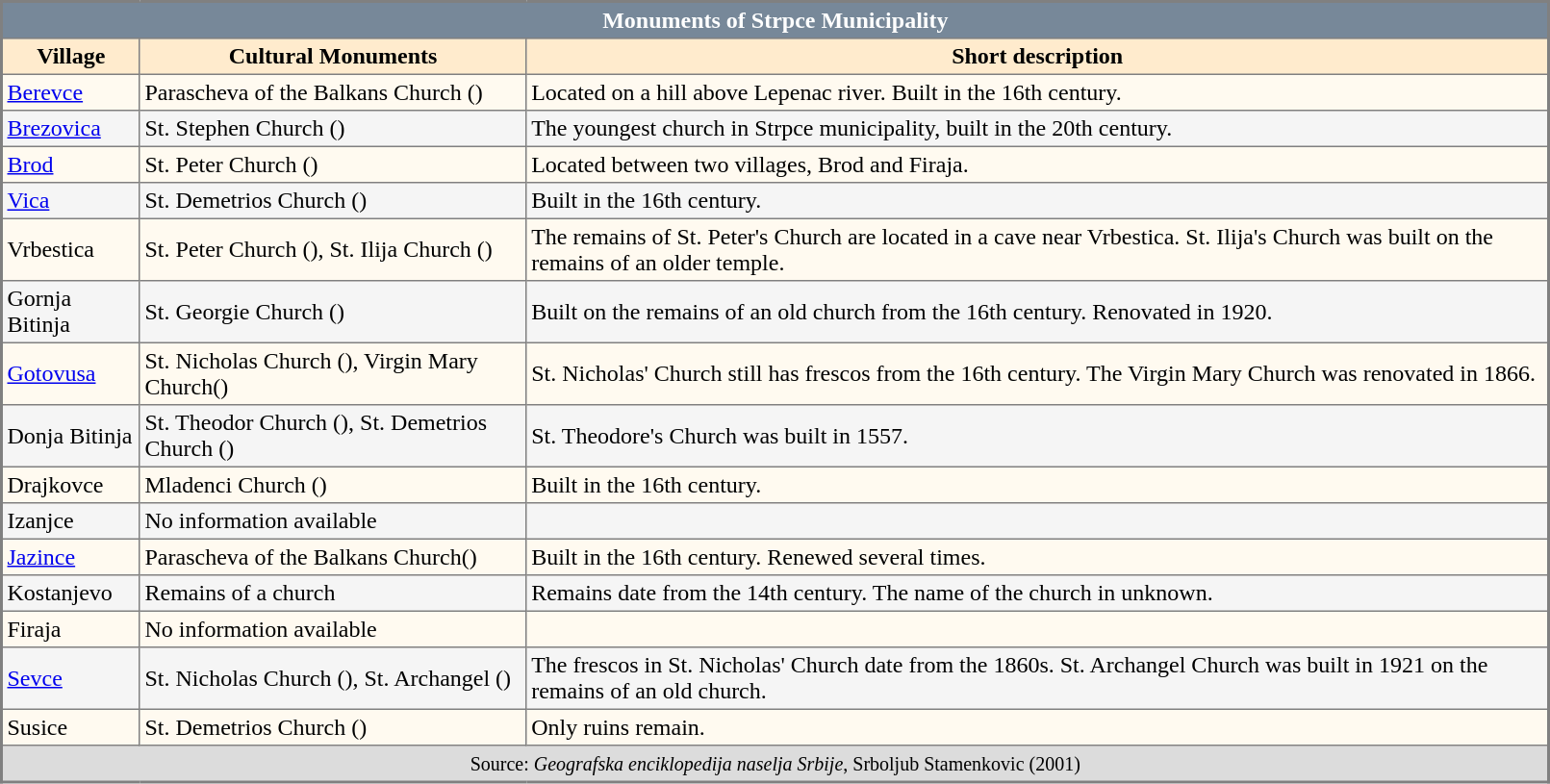<table border="2" cellspacing="0" cellpadding="3" rules="all" width="85%" style="clear:all; margin:3px 0 0em 0em; border-style: solid; border-width: 2px; border-collapse:collapse; font-size:100%; empty-cells:show">
<tr>
<td colspan="14" align=center style="background:#778899; color:white"><strong>Monuments of Strpce Municipality</strong></td>
</tr>
<tr bgcolor="#FFEBCD">
<th>Village</th>
<th>Cultural Monuments</th>
<th>Short description</th>
</tr>
<tr bgcolor="#fffaf0">
<td><a href='#'>Berevce</a></td>
<td>Parascheva of the Balkans Church ()</td>
<td>Located on a hill above Lepenac river. Built in the 16th century.</td>
</tr>
<tr bgcolor="#f5f5f5">
<td><a href='#'>Brezovica</a></td>
<td>St. Stephen Church ()</td>
<td>The youngest church in Strpce municipality, built in the 20th century.</td>
</tr>
<tr bgcolor="#fffaf0">
<td><a href='#'>Brod</a></td>
<td>St. Peter Church ()</td>
<td>Located between two villages, Brod and Firaja.</td>
</tr>
<tr bgcolor="#f5f5f5">
<td><a href='#'>Vica</a></td>
<td>St. Demetrios Church ()</td>
<td>Built in the 16th century.</td>
</tr>
<tr bgcolor="#fffaf0">
<td>Vrbestica</td>
<td>St. Peter Church (), St. Ilija Church ()</td>
<td>The remains of St. Peter's Church are located in a cave near Vrbestica. St. Ilija's Church was built on the remains of an older temple.</td>
</tr>
<tr |- bgcolor="#f5f5f5">
<td>Gornja Bitinja</td>
<td>St. Georgie Church ()</td>
<td>Built on the remains of an old church from the 16th century. Renovated in 1920.</td>
</tr>
<tr bgcolor="#fffaf0">
<td><a href='#'>Gotovusa</a></td>
<td>St. Nicholas Church (), Virgin Mary Church()</td>
<td>St. Nicholas' Church still has frescos from the 16th century. The Virgin Mary Church was renovated in 1866.</td>
</tr>
<tr bgcolor="#f5f5f5">
<td>Donja Bitinja</td>
<td>St. Theodor Church (), St. Demetrios Church ()</td>
<td>St. Theodore's Church was built in 1557.</td>
</tr>
<tr bgcolor="#fffaf0">
<td>Drajkovce</td>
<td>Mladenci Church ()</td>
<td>Built in the 16th century.</td>
</tr>
<tr bgcolor="#f5f5f5">
<td>Izanjce</td>
<td>No information available</td>
<td></td>
</tr>
<tr bgcolor="#fffaf0">
<td><a href='#'>Jazince</a></td>
<td>Parascheva of the Balkans Church()</td>
<td>Built in the 16th century. Renewed several times.</td>
</tr>
<tr bgcolor="#f5f5f5">
<td>Kostanjevo</td>
<td>Remains of a church</td>
<td>Remains date from the 14th century. The name of the church in unknown.</td>
</tr>
<tr bgcolor="#fffaf0">
<td>Firaja</td>
<td>No information available</td>
<td></td>
</tr>
<tr bgcolor="#f5f5f5">
<td><a href='#'>Sevce</a></td>
<td>St. Nicholas Church (), St. Archangel ()</td>
<td>The frescos in St. Nicholas' Church date from the 1860s. St. Archangel Church was built in 1921 on the remains of an old church.</td>
</tr>
<tr bgcolor="#fffaf0">
<td>Susice</td>
<td>St. Demetrios Church ()</td>
<td>Only ruins remain.</td>
</tr>
<tr>
<td colspan="14" align=center style="background:#dcdcdc;"><small>Source: <em>Geografska enciklopedija naselja Srbije</em>, Srboljub Stamenkovic (2001) </small></td>
</tr>
</table>
